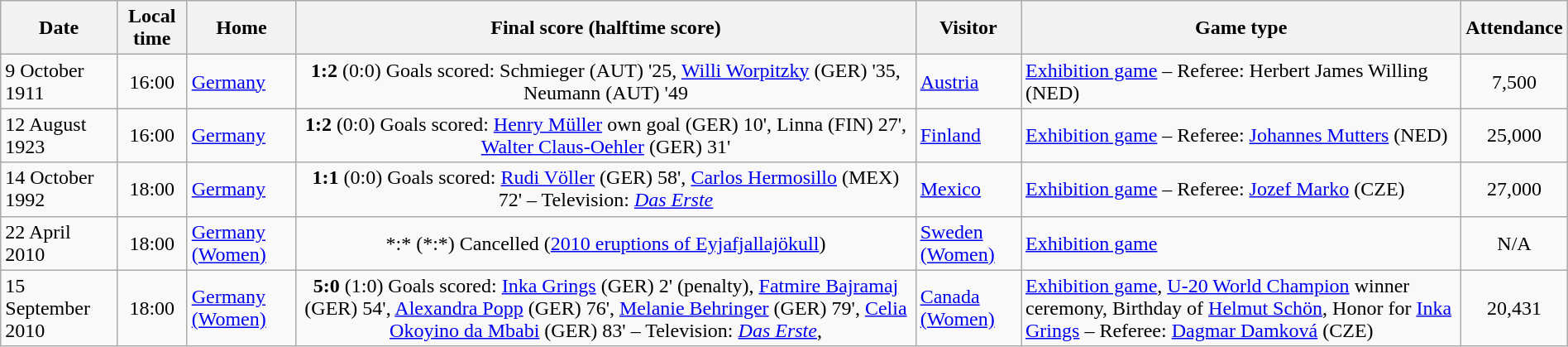<table class="wikitable"  style="text-align:left; width:100%;">
<tr>
<th>Date</th>
<th>Local time</th>
<th>Home</th>
<th>Final score (halftime score)</th>
<th>Visitor</th>
<th>Game type</th>
<th>Attendance</th>
</tr>
<tr>
<td>9 October 1911</td>
<td style="text-align:center;">16:00</td>
<td> <a href='#'>Germany</a></td>
<td style="text-align:center;"><strong>1:2</strong> (0:0) Goals scored: Schmieger (AUT) '25, <a href='#'>Willi Worpitzky</a> (GER) '35, Neumann (AUT) '49</td>
<td> <a href='#'>Austria</a></td>
<td><a href='#'>Exhibition game</a> – Referee: Herbert James Willing (NED)</td>
<td style="text-align:center;">7,500</td>
</tr>
<tr>
<td>12 August 1923</td>
<td style="text-align:center;">16:00</td>
<td> <a href='#'>Germany</a></td>
<td style="text-align:center;"><strong>1:2</strong> (0:0) Goals scored: <a href='#'>Henry Müller</a> own goal (GER) 10', Linna (FIN) 27', <a href='#'>Walter Claus-Oehler</a> (GER) 31'</td>
<td> <a href='#'>Finland</a></td>
<td><a href='#'>Exhibition game</a> – Referee: <a href='#'>Johannes Mutters</a> (NED)</td>
<td style="text-align:center;">25,000</td>
</tr>
<tr>
<td>14 October 1992</td>
<td style="text-align:center;">18:00</td>
<td> <a href='#'>Germany</a></td>
<td style="text-align:center;"><strong>1:1</strong> (0:0) Goals scored: <a href='#'>Rudi Völler</a> (GER) 58', <a href='#'>Carlos Hermosillo</a> (MEX) 72' – Television: <em><a href='#'>Das Erste</a></em></td>
<td> <a href='#'>Mexico</a></td>
<td><a href='#'>Exhibition game</a> – Referee: <a href='#'>Jozef Marko</a> (CZE)</td>
<td style="text-align:center;">27,000</td>
</tr>
<tr>
<td>22 April 2010</td>
<td style="text-align:center;">18:00</td>
<td> <a href='#'>Germany (Women)</a></td>
<td style="text-align:center;">*:* (*:*) Cancelled (<a href='#'>2010 eruptions of Eyjafjallajökull</a>)</td>
<td> <a href='#'>Sweden (Women)</a></td>
<td><a href='#'>Exhibition game</a></td>
<td style="text-align:center;">N/A</td>
</tr>
<tr>
<td>15 September 2010</td>
<td style="text-align:center;">18:00</td>
<td> <a href='#'>Germany (Women)</a></td>
<td style="text-align:center;"><strong>5:0</strong> (1:0) Goals scored: <a href='#'>Inka Grings</a> (GER) 2' (penalty), <a href='#'>Fatmire Bajramaj</a> (GER) 54', <a href='#'>Alexandra Popp</a> (GER) 76', <a href='#'>Melanie Behringer</a> (GER) 79', <a href='#'>Celia Okoyino da Mbabi</a> (GER) 83' – Television: <em><a href='#'>Das Erste</a></em>, </td>
<td> <a href='#'>Canada (Women)</a></td>
<td><a href='#'>Exhibition game</a>, <a href='#'>U-20 World Champion</a> winner ceremony, Birthday of <a href='#'>Helmut Schön</a>, Honor for <a href='#'>Inka Grings</a> – Referee: <a href='#'>Dagmar Damková</a> (CZE)</td>
<td style="text-align:center;">20,431</td>
</tr>
</table>
